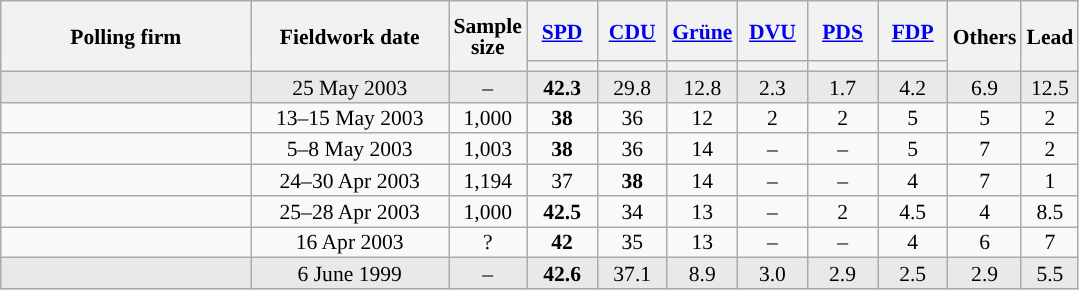<table class="wikitable sortable" style="text-align:center;font-size:90%;line-height:14px;">
<tr style="height:40px;">
<th style="width:160px;" rowspan="2">Polling firm</th>
<th style="width:125px;" rowspan="2">Fieldwork date</th>
<th style="width:35px;" rowspan="2">Sample<br>size</th>
<th class="unsortable" style="width:40px;"><a href='#'>SPD</a></th>
<th class="unsortable" style="width:40px;"><a href='#'>CDU</a></th>
<th class="unsortable" style="width:40px;"><a href='#'>Grüne</a></th>
<th class="unsortable" style="width:40px;"><a href='#'>DVU</a></th>
<th class="unsortable" style="width:40px;"><a href='#'>PDS</a></th>
<th class="unsortable" style="width:40px;"><a href='#'>FDP</a></th>
<th class="unsortable" style="width:40px;" rowspan="2">Others</th>
<th style="width:30px;" rowspan="2">Lead</th>
</tr>
<tr>
<th style="background:"></th>
<th style="background:"></th>
<th style="background:"></th>
<th style="background:"></th>
<th style="background:"></th>
<th style="background:"></th>
</tr>
<tr style="background:#E9E9E9;">
<td></td>
<td data-sort-value="2003-05-25">25 May 2003</td>
<td>–</td>
<td><strong>42.3</strong></td>
<td>29.8</td>
<td>12.8</td>
<td>2.3</td>
<td>1.7</td>
<td>4.2</td>
<td>6.9</td>
<td style="background:">12.5</td>
</tr>
<tr>
<td></td>
<td data-sort-value="2003-05-16">13–15 May 2003</td>
<td>1,000</td>
<td><strong>38</strong></td>
<td>36</td>
<td>12</td>
<td>2</td>
<td>2</td>
<td>5</td>
<td>5</td>
<td style="background:">2</td>
</tr>
<tr>
<td></td>
<td data-sort-value="2003-05-09">5–8 May 2003</td>
<td>1,003</td>
<td><strong>38</strong></td>
<td>36</td>
<td>14</td>
<td>–</td>
<td>–</td>
<td>5</td>
<td>7</td>
<td style="background:">2</td>
</tr>
<tr>
<td></td>
<td data-sort-value="2003-05-06">24–30 Apr 2003</td>
<td>1,194</td>
<td>37</td>
<td><strong>38</strong></td>
<td>14</td>
<td>–</td>
<td>–</td>
<td>4</td>
<td>7</td>
<td style="background:">1</td>
</tr>
<tr>
<td></td>
<td data-sort-value="2003-05-03">25–28 Apr 2003</td>
<td>1,000</td>
<td><strong>42.5</strong></td>
<td>34</td>
<td>13</td>
<td>–</td>
<td>2</td>
<td>4.5</td>
<td>4</td>
<td style="background:">8.5</td>
</tr>
<tr>
<td></td>
<td data-sort-value="2003-04-16">16 Apr 2003</td>
<td>?</td>
<td><strong>42</strong></td>
<td>35</td>
<td>13</td>
<td>–</td>
<td>–</td>
<td>4</td>
<td>6</td>
<td style="background:">7</td>
</tr>
<tr style="background:#E9E9E9;">
<td></td>
<td data-sort-value="1999-06-06">6 June 1999</td>
<td>–</td>
<td><strong>42.6</strong></td>
<td>37.1</td>
<td>8.9</td>
<td>3.0</td>
<td>2.9</td>
<td>2.5</td>
<td>2.9</td>
<td style="background:">5.5</td>
</tr>
</table>
